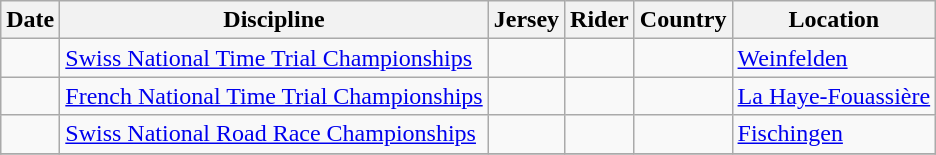<table class="wikitable">
<tr>
<th>Date</th>
<th>Discipline</th>
<th>Jersey</th>
<th>Rider</th>
<th>Country</th>
<th>Location</th>
</tr>
<tr>
<td></td>
<td><a href='#'>Swiss National Time Trial Championships</a></td>
<td></td>
<td></td>
<td></td>
<td><a href='#'>Weinfelden</a></td>
</tr>
<tr>
<td></td>
<td><a href='#'>French National Time Trial Championships</a></td>
<td></td>
<td></td>
<td></td>
<td><a href='#'>La Haye-Fouassière</a></td>
</tr>
<tr>
<td></td>
<td><a href='#'>Swiss National Road Race Championships</a></td>
<td></td>
<td></td>
<td></td>
<td><a href='#'>Fischingen</a></td>
</tr>
<tr>
</tr>
</table>
